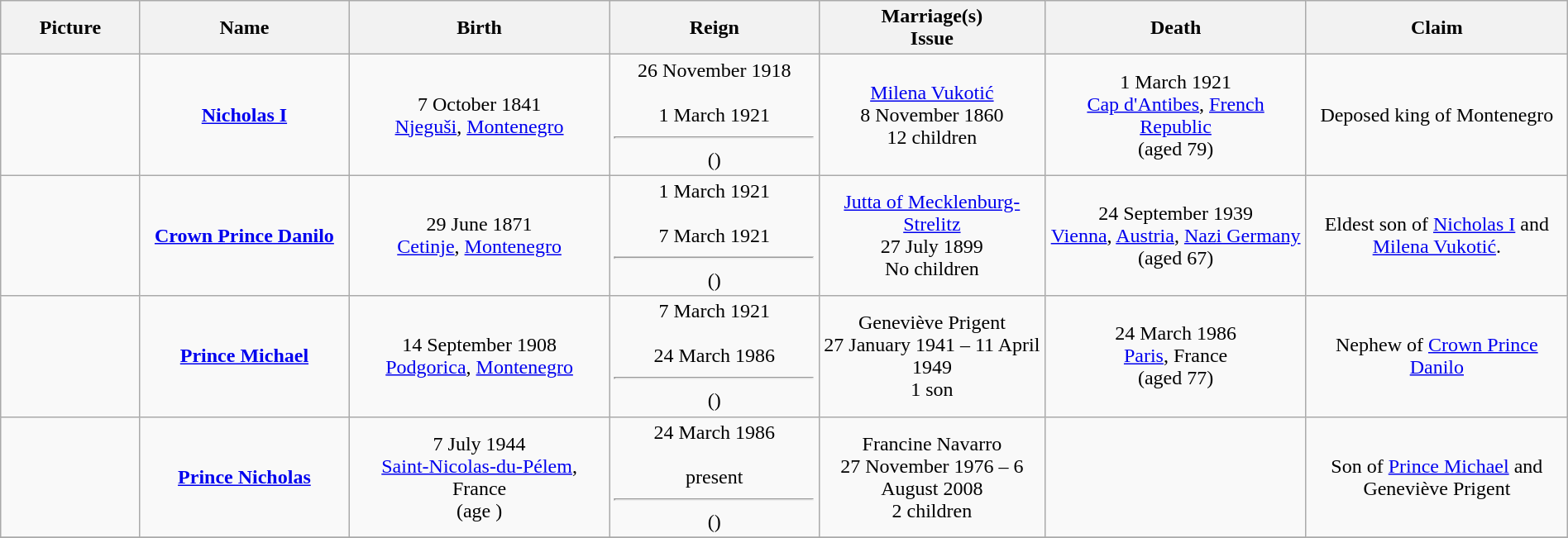<table style="text-align:center; width:100%" class="wikitable">
<tr>
<th style="width:8%;">Picture</th>
<th style="width:12%;">Name</th>
<th style="width:15%;">Birth</th>
<th style="width:12%;">Reign</th>
<th style="width:13%;">Marriage(s)<br>Issue</th>
<th style="width:15%;">Death</th>
<th style="width:15%;">Claim</th>
</tr>
<tr>
<td></td>
<td><strong><a href='#'>Nicholas I</a></strong></td>
<td>7 October 1841<br><a href='#'>Njeguši</a>, <a href='#'>Montenegro</a></td>
<td>26 November 1918<br><br>1 March 1921<br><hr>()</td>
<td><a href='#'>Milena Vukotić</a><br>8 November 1860<br>12 children</td>
<td>1 March 1921<br><a href='#'>Cap d'Antibes</a>, <a href='#'>French Republic</a> <br>(aged 79)</td>
<td>Deposed king of Montenegro</td>
</tr>
<tr>
<td></td>
<td><strong><a href='#'>Crown Prince Danilo</a></strong></td>
<td>29 June 1871<br><a href='#'>Cetinje</a>, <a href='#'>Montenegro</a></td>
<td>1 March 1921<br><br>7 March 1921<br><hr>()</td>
<td><a href='#'>Jutta of Mecklenburg-Strelitz</a><br>27 July 1899<br>No children</td>
<td>24 September 1939 <br><a href='#'>Vienna</a>, <a href='#'>Austria</a>, <a href='#'>Nazi Germany</a> <br>(aged 67)</td>
<td>Eldest son of <a href='#'>Nicholas I</a> and <a href='#'>Milena Vukotić</a>.</td>
</tr>
<tr>
<td></td>
<td><strong><a href='#'>Prince Michael</a></strong></td>
<td>14 September 1908<br><a href='#'>Podgorica</a>, <a href='#'>Montenegro</a></td>
<td>7 March 1921<br><br>24 March 1986<br><hr>()</td>
<td>Geneviève Prigent<br>27 January 1941 – 11 April 1949<br>1 son</td>
<td>24 March 1986 <br><a href='#'>Paris</a>, France <br>(aged 77)</td>
<td>Nephew of <a href='#'>Crown Prince Danilo</a></td>
</tr>
<tr>
<td></td>
<td><strong><a href='#'>Prince Nicholas</a></strong></td>
<td>7 July 1944<br><a href='#'>Saint-Nicolas-du-Pélem</a>, France<br>(age )</td>
<td>24 March 1986<br><br>present<br><hr>()</td>
<td>Francine Navarro<br>27 November 1976 – 6 August 2008<br>2 children</td>
<td></td>
<td>Son of <a href='#'>Prince Michael</a> and Geneviève Prigent</td>
</tr>
<tr>
</tr>
</table>
